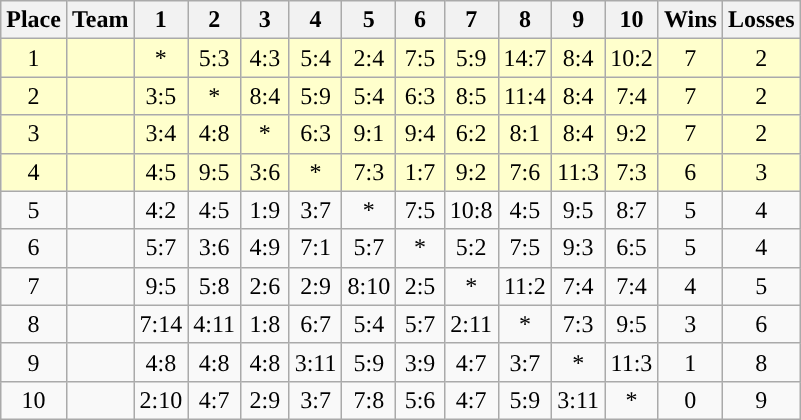<table class="wikitable" style="text-align:center;">
<tr>
<th>Place</th>
<th>Team</th>
<th width="25">1</th>
<th width="25">2</th>
<th width="25">3</th>
<th width="25">4</th>
<th width="25">5</th>
<th width="25">6</th>
<th width="25">7</th>
<th width="25">8</th>
<th width="25">9</th>
<th width="25">10</th>
<th>Wins</th>
<th>Losses</th>
</tr>
<tr bgcolor=#ffc>
<td>1</td>
<td align="left"></td>
<td>*</td>
<td>5:3</td>
<td>4:3</td>
<td>5:4</td>
<td>2:4</td>
<td>7:5</td>
<td>5:9</td>
<td>14:7</td>
<td>8:4</td>
<td>10:2</td>
<td>7</td>
<td>2</td>
</tr>
<tr bgcolor=#ffc>
<td>2</td>
<td align="left"></td>
<td>3:5</td>
<td>*</td>
<td>8:4</td>
<td>5:9</td>
<td>5:4</td>
<td>6:3</td>
<td>8:5</td>
<td>11:4</td>
<td>8:4</td>
<td>7:4</td>
<td>7</td>
<td>2</td>
</tr>
<tr bgcolor=#ffc>
<td>3</td>
<td align="left"></td>
<td>3:4</td>
<td>4:8</td>
<td>*</td>
<td>6:3</td>
<td>9:1</td>
<td>9:4</td>
<td>6:2</td>
<td>8:1</td>
<td>8:4</td>
<td>9:2</td>
<td>7</td>
<td>2</td>
</tr>
<tr bgcolor=#ffc>
<td>4</td>
<td align="left"></td>
<td>4:5</td>
<td>9:5</td>
<td>3:6</td>
<td>*</td>
<td>7:3</td>
<td>1:7</td>
<td>9:2</td>
<td>7:6</td>
<td>11:3</td>
<td>7:3</td>
<td>6</td>
<td>3</td>
</tr>
<tr>
<td>5</td>
<td align="left"></td>
<td>4:2</td>
<td>4:5</td>
<td>1:9</td>
<td>3:7</td>
<td>*</td>
<td>7:5</td>
<td>10:8</td>
<td>4:5</td>
<td>9:5</td>
<td>8:7</td>
<td>5</td>
<td>4</td>
</tr>
<tr>
<td>6</td>
<td align="left"></td>
<td>5:7</td>
<td>3:6</td>
<td>4:9</td>
<td>7:1</td>
<td>5:7</td>
<td>*</td>
<td>5:2</td>
<td>7:5</td>
<td>9:3</td>
<td>6:5</td>
<td>5</td>
<td>4</td>
</tr>
<tr>
<td>7</td>
<td align="left"></td>
<td>9:5</td>
<td>5:8</td>
<td>2:6</td>
<td>2:9</td>
<td>8:10</td>
<td>2:5</td>
<td>*</td>
<td>11:2</td>
<td>7:4</td>
<td>7:4</td>
<td>4</td>
<td>5</td>
</tr>
<tr>
<td>8</td>
<td align="left"></td>
<td>7:14</td>
<td>4:11</td>
<td>1:8</td>
<td>6:7</td>
<td>5:4</td>
<td>5:7</td>
<td>2:11</td>
<td>*</td>
<td>7:3</td>
<td>9:5</td>
<td>3</td>
<td>6</td>
</tr>
<tr>
<td>9</td>
<td align="left"></td>
<td>4:8</td>
<td>4:8</td>
<td>4:8</td>
<td>3:11</td>
<td>5:9</td>
<td>3:9</td>
<td>4:7</td>
<td>3:7</td>
<td>*</td>
<td>11:3</td>
<td>1</td>
<td>8</td>
</tr>
<tr>
<td>10</td>
<td align="left"></td>
<td>2:10</td>
<td>4:7</td>
<td>2:9</td>
<td>3:7</td>
<td>7:8</td>
<td>5:6</td>
<td>4:7</td>
<td>5:9</td>
<td>3:11</td>
<td>*</td>
<td>0</td>
<td>9</td>
</tr>
</table>
